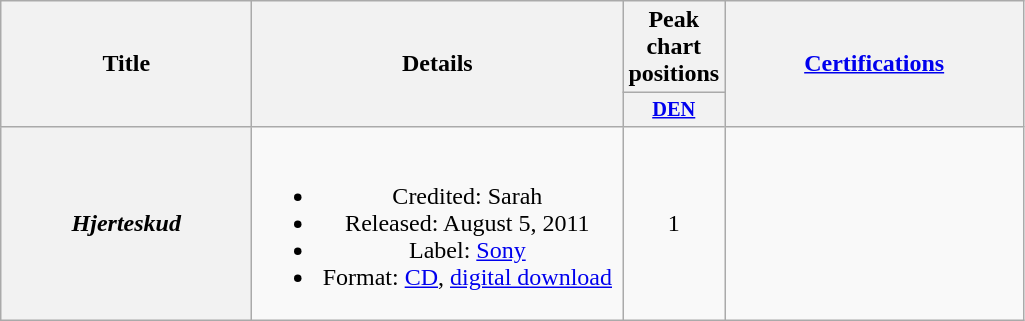<table class="wikitable plainrowheaders" style="text-align:center;">
<tr>
<th scope="col" rowspan="2" style="width:10em;">Title</th>
<th scope="col" rowspan="2" style="width:15em;">Details</th>
<th scope="col" colspan="1">Peak chart positions</th>
<th scope="col" rowspan="2" style="width:12em;"><a href='#'>Certifications</a></th>
</tr>
<tr>
<th scope="col" style="width:3em;font-size:85%;"><a href='#'>DEN</a><br></th>
</tr>
<tr>
<th scope="row"><em>Hjerteskud</em></th>
<td><br><ul><li>Credited: Sarah</li><li>Released: August 5, 2011</li><li>Label: <a href='#'>Sony</a></li><li>Format: <a href='#'>CD</a>, <a href='#'>digital download</a></li></ul></td>
<td>1</td>
<td></td>
</tr>
</table>
